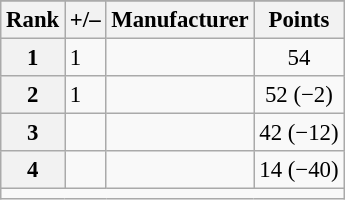<table class="wikitable" style="font-size: 95%;">
<tr>
</tr>
<tr>
<th scope="col">Rank</th>
<th scope="col">+/–</th>
<th scope="col">Manufacturer</th>
<th scope="col">Points</th>
</tr>
<tr>
<th scope="row">1</th>
<td align="left"> 1</td>
<td></td>
<td align="center">54</td>
</tr>
<tr>
<th scope="row">2</th>
<td align="left"> 1</td>
<td></td>
<td align="center">52 (−2)</td>
</tr>
<tr>
<th scope="row">3</th>
<td align="left"></td>
<td></td>
<td align="center">42 (−12)</td>
</tr>
<tr>
<th scope="row">4</th>
<td align="left"></td>
<td></td>
<td align="center">14 (−40)</td>
</tr>
<tr class="sortbottom">
<td colspan="9"></td>
</tr>
</table>
